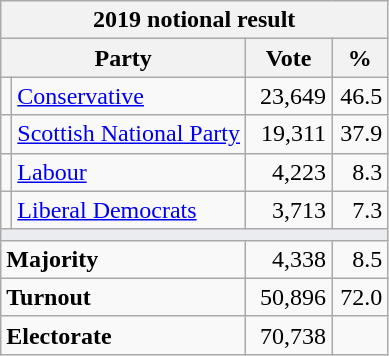<table class="wikitable">
<tr>
<th colspan="4">2019 notional result  </th>
</tr>
<tr>
<th bgcolor="#DDDDFF" width="130px" colspan="2">Party</th>
<th bgcolor="#DDDDFF" width="50px">Vote</th>
<th bgcolor="#DDDDFF" width="30px">%</th>
</tr>
<tr>
<td></td>
<td><a href='#'>Conservative</a></td>
<td align="right">23,649</td>
<td align="right">46.5</td>
</tr>
<tr>
<td></td>
<td><a href='#'>Scottish National Party</a></td>
<td align=right>19,311</td>
<td align=right>37.9</td>
</tr>
<tr>
<td></td>
<td><a href='#'>Labour</a></td>
<td align=right>4,223</td>
<td align=right>8.3</td>
</tr>
<tr>
<td></td>
<td><a href='#'>Liberal Democrats</a></td>
<td align=right>3,713</td>
<td align=right>7.3</td>
</tr>
<tr>
<td colspan="4" bgcolor="#EAECF0"></td>
</tr>
<tr>
<td colspan="2"><strong>Majority</strong></td>
<td align="right">4,338</td>
<td align="right">8.5</td>
</tr>
<tr>
<td colspan="2"><strong>Turnout</strong></td>
<td align="right">50,896</td>
<td align="right">72.0</td>
</tr>
<tr>
<td colspan="2"><strong>Electorate</strong></td>
<td align=right>70,738</td>
</tr>
</table>
